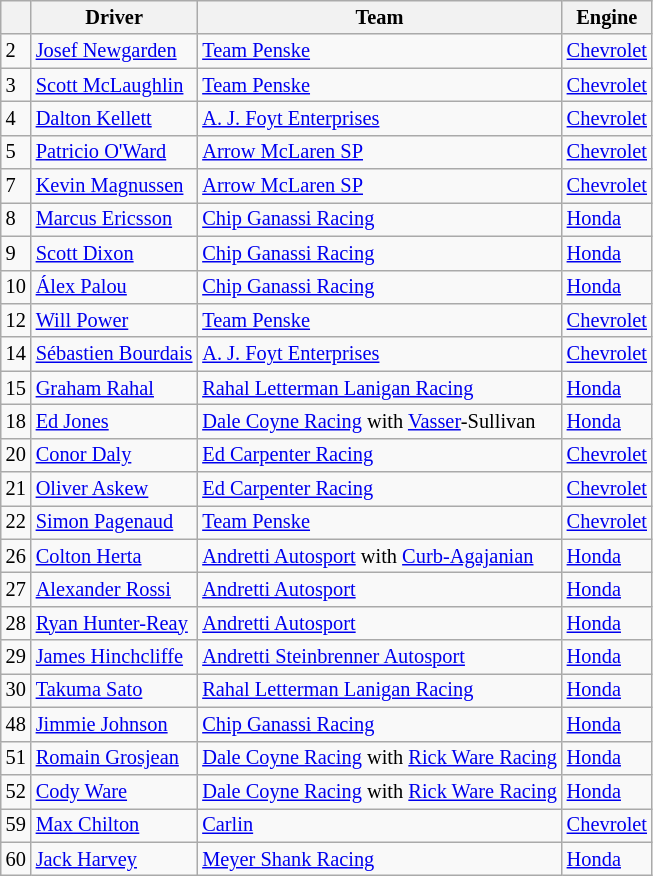<table class="wikitable" style="font-size: 85%;">
<tr>
<th align="center"></th>
<th>Driver</th>
<th>Team</th>
<th>Engine</th>
</tr>
<tr>
<td>2</td>
<td> <a href='#'>Josef Newgarden</a> <strong></strong></td>
<td><a href='#'>Team Penske</a></td>
<td><a href='#'>Chevrolet</a></td>
</tr>
<tr>
<td>3</td>
<td> <a href='#'>Scott McLaughlin</a> <strong></strong></td>
<td><a href='#'>Team Penske</a></td>
<td><a href='#'>Chevrolet</a></td>
</tr>
<tr>
<td>4</td>
<td> <a href='#'>Dalton Kellett</a></td>
<td><a href='#'>A. J. Foyt Enterprises</a></td>
<td><a href='#'>Chevrolet</a></td>
</tr>
<tr>
<td>5</td>
<td> <a href='#'>Patricio O'Ward</a></td>
<td><a href='#'>Arrow McLaren SP</a></td>
<td><a href='#'>Chevrolet</a></td>
</tr>
<tr>
<td>7</td>
<td> <a href='#'>Kevin Magnussen</a> <strong></strong></td>
<td><a href='#'>Arrow McLaren SP</a></td>
<td><a href='#'>Chevrolet</a></td>
</tr>
<tr>
<td>8</td>
<td> <a href='#'>Marcus Ericsson</a></td>
<td><a href='#'>Chip Ganassi Racing</a></td>
<td><a href='#'>Honda</a></td>
</tr>
<tr>
<td>9</td>
<td> <a href='#'>Scott Dixon</a> <strong></strong></td>
<td><a href='#'>Chip Ganassi Racing</a></td>
<td><a href='#'>Honda</a></td>
</tr>
<tr>
<td>10</td>
<td> <a href='#'>Álex Palou</a></td>
<td><a href='#'>Chip Ganassi Racing</a></td>
<td><a href='#'>Honda</a></td>
</tr>
<tr>
<td>12</td>
<td> <a href='#'>Will Power</a> <strong></strong></td>
<td><a href='#'>Team Penske</a></td>
<td><a href='#'>Chevrolet</a></td>
</tr>
<tr>
<td>14</td>
<td> <a href='#'>Sébastien Bourdais</a> <strong></strong></td>
<td><a href='#'>A. J. Foyt Enterprises</a></td>
<td><a href='#'>Chevrolet</a></td>
</tr>
<tr>
<td>15</td>
<td> <a href='#'>Graham Rahal</a></td>
<td><a href='#'>Rahal Letterman Lanigan Racing</a></td>
<td><a href='#'>Honda</a></td>
</tr>
<tr>
<td>18</td>
<td> <a href='#'>Ed Jones</a></td>
<td><a href='#'>Dale Coyne Racing</a> with <a href='#'>Vasser</a>-Sullivan</td>
<td><a href='#'>Honda</a></td>
</tr>
<tr>
<td>20</td>
<td> <a href='#'>Conor Daly</a></td>
<td><a href='#'>Ed Carpenter Racing</a></td>
<td><a href='#'>Chevrolet</a></td>
</tr>
<tr>
<td>21</td>
<td> <a href='#'>Oliver Askew</a></td>
<td><a href='#'>Ed Carpenter Racing</a></td>
<td><a href='#'>Chevrolet</a></td>
</tr>
<tr>
<td>22</td>
<td> <a href='#'>Simon Pagenaud</a></td>
<td><a href='#'>Team Penske</a></td>
<td><a href='#'>Chevrolet</a></td>
</tr>
<tr>
<td>26</td>
<td> <a href='#'>Colton Herta</a></td>
<td><a href='#'>Andretti Autosport</a> with <a href='#'>Curb-Agajanian</a></td>
<td><a href='#'>Honda</a></td>
</tr>
<tr>
<td>27</td>
<td> <a href='#'>Alexander Rossi</a> <strong></strong></td>
<td><a href='#'>Andretti Autosport</a></td>
<td><a href='#'>Honda</a></td>
</tr>
<tr>
<td>28</td>
<td> <a href='#'>Ryan Hunter-Reay</a></td>
<td><a href='#'>Andretti Autosport</a></td>
<td><a href='#'>Honda</a></td>
</tr>
<tr>
<td>29</td>
<td> <a href='#'>James Hinchcliffe</a></td>
<td><a href='#'>Andretti Steinbrenner Autosport</a></td>
<td><a href='#'>Honda</a></td>
</tr>
<tr>
<td>30</td>
<td> <a href='#'>Takuma Sato</a></td>
<td><a href='#'>Rahal Letterman Lanigan Racing</a></td>
<td><a href='#'>Honda</a></td>
</tr>
<tr>
<td>48</td>
<td> <a href='#'>Jimmie Johnson</a> <strong></strong></td>
<td><a href='#'>Chip Ganassi Racing</a></td>
<td><a href='#'>Honda</a></td>
</tr>
<tr>
<td>51</td>
<td> <a href='#'>Romain Grosjean</a> <strong></strong></td>
<td><a href='#'>Dale Coyne Racing</a> with <a href='#'>Rick Ware Racing</a></td>
<td><a href='#'>Honda</a></td>
</tr>
<tr>
<td>52</td>
<td> <a href='#'>Cody Ware</a> <strong></strong></td>
<td><a href='#'>Dale Coyne Racing</a> with <a href='#'>Rick Ware Racing</a></td>
<td><a href='#'>Honda</a></td>
</tr>
<tr>
<td>59</td>
<td> <a href='#'>Max Chilton</a></td>
<td><a href='#'>Carlin</a></td>
<td><a href='#'>Chevrolet</a></td>
</tr>
<tr>
<td>60</td>
<td> <a href='#'>Jack Harvey</a></td>
<td><a href='#'>Meyer Shank Racing</a></td>
<td><a href='#'>Honda</a></td>
</tr>
</table>
